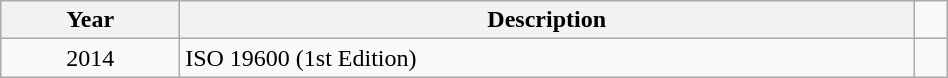<table class = "wikitable" font-size = 95%; width = 50%; background-color = transparent>
<tr>
<th>Year</th>
<th>Description</th>
</tr>
<tr>
<td align = "center">2014</td>
<td>ISO 19600 (1st Edition)</td>
<td></td>
</tr>
</table>
